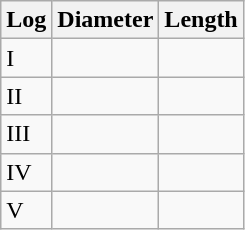<table class="wikitable sortable">
<tr>
<th>Log</th>
<th>Diameter</th>
<th>Length</th>
</tr>
<tr>
<td>I</td>
<td></td>
<td></td>
</tr>
<tr>
<td>II</td>
<td></td>
<td></td>
</tr>
<tr>
<td>III</td>
<td></td>
<td></td>
</tr>
<tr>
<td>IV</td>
<td></td>
<td></td>
</tr>
<tr>
<td>V</td>
<td></td>
<td></td>
</tr>
</table>
